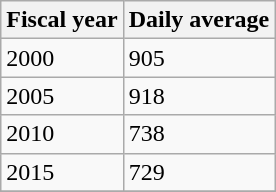<table class="wikitable">
<tr>
<th>Fiscal year</th>
<th>Daily average</th>
</tr>
<tr>
<td>2000</td>
<td>905</td>
</tr>
<tr>
<td>2005</td>
<td>918</td>
</tr>
<tr>
<td>2010</td>
<td>738</td>
</tr>
<tr>
<td>2015</td>
<td>729</td>
</tr>
<tr>
</tr>
</table>
